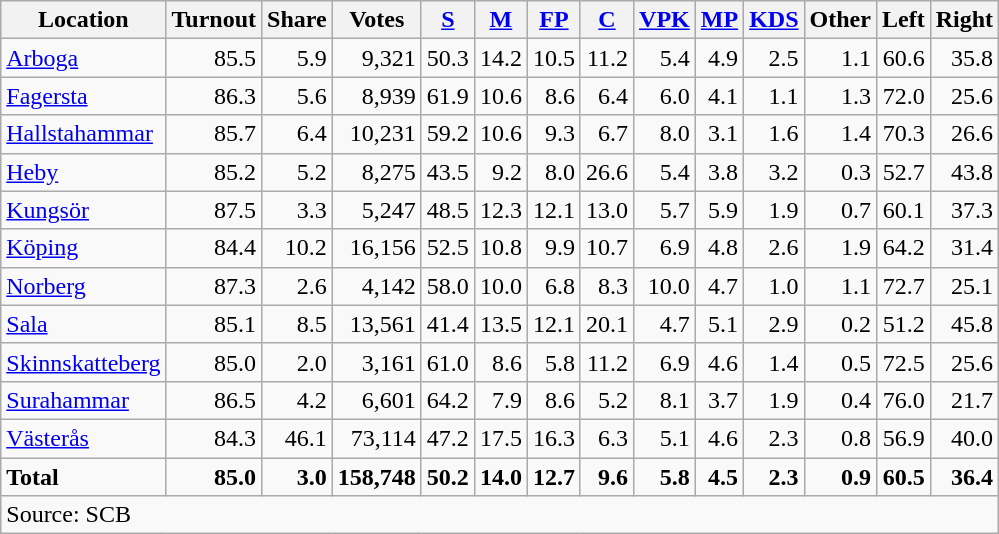<table class="wikitable sortable" style=text-align:right>
<tr>
<th>Location</th>
<th>Turnout</th>
<th>Share</th>
<th>Votes</th>
<th><a href='#'>S</a></th>
<th><a href='#'>M</a></th>
<th><a href='#'>FP</a></th>
<th><a href='#'>C</a></th>
<th><a href='#'>VPK</a></th>
<th><a href='#'>MP</a></th>
<th><a href='#'>KDS</a></th>
<th>Other</th>
<th>Left</th>
<th>Right</th>
</tr>
<tr>
<td align=left><a href='#'>Arboga</a></td>
<td>85.5</td>
<td>5.9</td>
<td>9,321</td>
<td>50.3</td>
<td>14.2</td>
<td>10.5</td>
<td>11.2</td>
<td>5.4</td>
<td>4.9</td>
<td>2.5</td>
<td>1.1</td>
<td>60.6</td>
<td>35.8</td>
</tr>
<tr>
<td align=left><a href='#'>Fagersta</a></td>
<td>86.3</td>
<td>5.6</td>
<td>8,939</td>
<td>61.9</td>
<td>10.6</td>
<td>8.6</td>
<td>6.4</td>
<td>6.0</td>
<td>4.1</td>
<td>1.1</td>
<td>1.3</td>
<td>72.0</td>
<td>25.6</td>
</tr>
<tr>
<td align=left><a href='#'>Hallstahammar</a></td>
<td>85.7</td>
<td>6.4</td>
<td>10,231</td>
<td>59.2</td>
<td>10.6</td>
<td>9.3</td>
<td>6.7</td>
<td>8.0</td>
<td>3.1</td>
<td>1.6</td>
<td>1.4</td>
<td>70.3</td>
<td>26.6</td>
</tr>
<tr>
<td align=left><a href='#'>Heby</a></td>
<td>85.2</td>
<td>5.2</td>
<td>8,275</td>
<td>43.5</td>
<td>9.2</td>
<td>8.0</td>
<td>26.6</td>
<td>5.4</td>
<td>3.8</td>
<td>3.2</td>
<td>0.3</td>
<td>52.7</td>
<td>43.8</td>
</tr>
<tr>
<td align=left><a href='#'>Kungsör</a></td>
<td>87.5</td>
<td>3.3</td>
<td>5,247</td>
<td>48.5</td>
<td>12.3</td>
<td>12.1</td>
<td>13.0</td>
<td>5.7</td>
<td>5.9</td>
<td>1.9</td>
<td>0.7</td>
<td>60.1</td>
<td>37.3</td>
</tr>
<tr>
<td align=left><a href='#'>Köping</a></td>
<td>84.4</td>
<td>10.2</td>
<td>16,156</td>
<td>52.5</td>
<td>10.8</td>
<td>9.9</td>
<td>10.7</td>
<td>6.9</td>
<td>4.8</td>
<td>2.6</td>
<td>1.9</td>
<td>64.2</td>
<td>31.4</td>
</tr>
<tr>
<td align=left><a href='#'>Norberg</a></td>
<td>87.3</td>
<td>2.6</td>
<td>4,142</td>
<td>58.0</td>
<td>10.0</td>
<td>6.8</td>
<td>8.3</td>
<td>10.0</td>
<td>4.7</td>
<td>1.0</td>
<td>1.1</td>
<td>72.7</td>
<td>25.1</td>
</tr>
<tr>
<td align=left><a href='#'>Sala</a></td>
<td>85.1</td>
<td>8.5</td>
<td>13,561</td>
<td>41.4</td>
<td>13.5</td>
<td>12.1</td>
<td>20.1</td>
<td>4.7</td>
<td>5.1</td>
<td>2.9</td>
<td>0.2</td>
<td>51.2</td>
<td>45.8</td>
</tr>
<tr>
<td align=left><a href='#'>Skinnskatteberg</a></td>
<td>85.0</td>
<td>2.0</td>
<td>3,161</td>
<td>61.0</td>
<td>8.6</td>
<td>5.8</td>
<td>11.2</td>
<td>6.9</td>
<td>4.6</td>
<td>1.4</td>
<td>0.5</td>
<td>72.5</td>
<td>25.6</td>
</tr>
<tr>
<td align=left><a href='#'>Surahammar</a></td>
<td>86.5</td>
<td>4.2</td>
<td>6,601</td>
<td>64.2</td>
<td>7.9</td>
<td>8.6</td>
<td>5.2</td>
<td>8.1</td>
<td>3.7</td>
<td>1.9</td>
<td>0.4</td>
<td>76.0</td>
<td>21.7</td>
</tr>
<tr>
<td align=left><a href='#'>Västerås</a></td>
<td>84.3</td>
<td>46.1</td>
<td>73,114</td>
<td>47.2</td>
<td>17.5</td>
<td>16.3</td>
<td>6.3</td>
<td>5.1</td>
<td>4.6</td>
<td>2.3</td>
<td>0.8</td>
<td>56.9</td>
<td>40.0</td>
</tr>
<tr>
<td align=left><strong>Total</strong></td>
<td><strong>85.0</strong></td>
<td><strong>3.0</strong></td>
<td><strong>158,748</strong></td>
<td><strong>50.2</strong></td>
<td><strong>14.0</strong></td>
<td><strong>12.7</strong></td>
<td><strong>9.6</strong></td>
<td><strong>5.8</strong></td>
<td><strong>4.5</strong></td>
<td><strong>2.3</strong></td>
<td><strong>0.9</strong></td>
<td><strong>60.5</strong></td>
<td><strong>36.4</strong></td>
</tr>
<tr>
<td align=left colspan=14>Source: SCB </td>
</tr>
</table>
